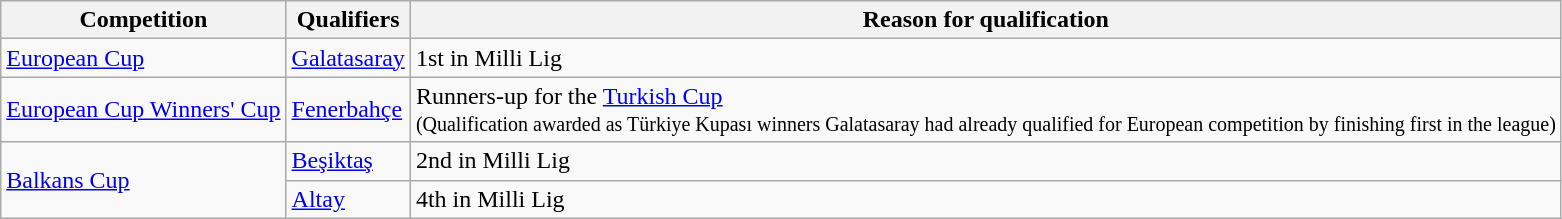<table class="wikitable">
<tr>
<th>Competition</th>
<th>Qualifiers</th>
<th>Reason for qualification</th>
</tr>
<tr>
<td rowspan="1"><a href='#'>European Cup</a></td>
<td><a href='#'>Galatasaray</a></td>
<td>1st in Milli Lig</td>
</tr>
<tr>
<td rowspan="1"><a href='#'>European Cup Winners' Cup</a></td>
<td><a href='#'>Fenerbahçe</a></td>
<td>Runners-up for the <a href='#'>Turkish Cup</a><br><small>(Qualification awarded as Türkiye Kupası winners Galatasaray had already qualified for European competition by finishing first in the league)</small></td>
</tr>
<tr>
<td rowspan="2"><a href='#'>Balkans Cup</a></td>
<td><a href='#'>Beşiktaş</a></td>
<td>2nd in Milli Lig</td>
</tr>
<tr>
<td><a href='#'>Altay</a></td>
<td>4th in Milli Lig</td>
</tr>
</table>
